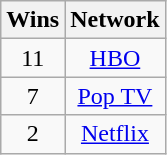<table class="wikitable sortable" style="text-align: center; max-width:20em">
<tr>
<th scope="col">Wins</th>
<th scope="col">Network</th>
</tr>
<tr>
<td scope="row">11</td>
<td><a href='#'>HBO</a></td>
</tr>
<tr>
<td scope="row">7</td>
<td><a href='#'>Pop TV</a></td>
</tr>
<tr>
<td scope="row">2</td>
<td><a href='#'>Netflix</a></td>
</tr>
</table>
